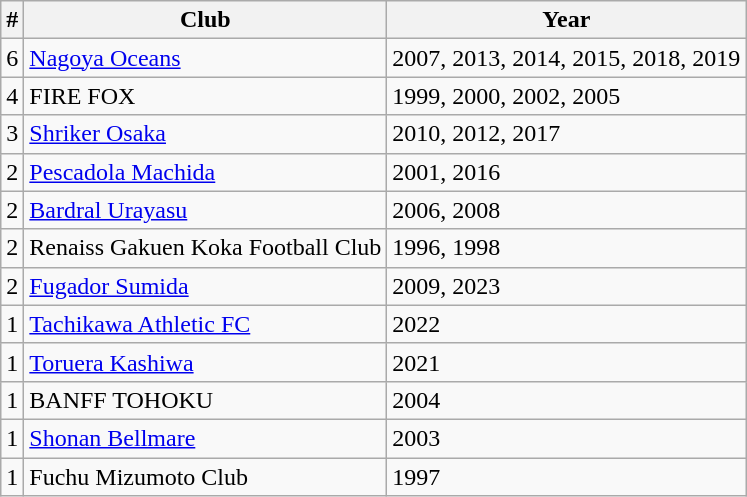<table class="wikitable">
<tr>
<th>#</th>
<th>Club</th>
<th>Year</th>
</tr>
<tr>
<td>6</td>
<td><a href='#'>Nagoya Oceans</a></td>
<td>2007, 2013, 2014, 2015, 2018, 2019</td>
</tr>
<tr>
<td>4</td>
<td>FIRE FOX</td>
<td>1999, 2000, 2002, 2005</td>
</tr>
<tr>
<td>3</td>
<td><a href='#'>Shriker Osaka</a></td>
<td>2010, 2012, 2017</td>
</tr>
<tr>
<td>2</td>
<td><a href='#'>Pescadola Machida</a></td>
<td>2001, 2016</td>
</tr>
<tr>
<td>2</td>
<td><a href='#'>Bardral Urayasu</a></td>
<td>2006, 2008</td>
</tr>
<tr>
<td>2</td>
<td>Renaiss Gakuen Koka Football Club</td>
<td>1996, 1998</td>
</tr>
<tr>
<td>2</td>
<td><a href='#'>Fugador Sumida</a></td>
<td>2009, 2023</td>
</tr>
<tr>
<td>1</td>
<td><a href='#'>Tachikawa Athletic FC</a></td>
<td>2022</td>
</tr>
<tr>
<td>1</td>
<td><a href='#'>Toruera Kashiwa</a></td>
<td>2021</td>
</tr>
<tr>
<td>1</td>
<td>BANFF TOHOKU</td>
<td>2004</td>
</tr>
<tr>
<td>1</td>
<td><a href='#'>Shonan Bellmare</a></td>
<td>2003</td>
</tr>
<tr>
<td>1</td>
<td>Fuchu Mizumoto Club</td>
<td>1997</td>
</tr>
</table>
